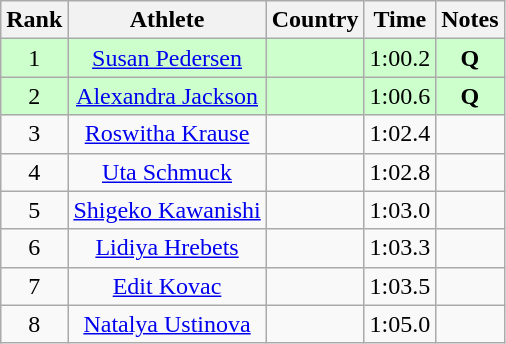<table class="wikitable sortable" style="text-align:center">
<tr>
<th>Rank</th>
<th>Athlete</th>
<th>Country</th>
<th>Time</th>
<th>Notes</th>
</tr>
<tr bgcolor=ccffcc>
<td>1</td>
<td><a href='#'>Susan Pedersen</a></td>
<td align=left></td>
<td>1:00.2</td>
<td><strong> Q </strong></td>
</tr>
<tr bgcolor=ccffcc>
<td>2</td>
<td><a href='#'>Alexandra Jackson</a></td>
<td align=left></td>
<td>1:00.6</td>
<td><strong> Q </strong></td>
</tr>
<tr>
<td>3</td>
<td><a href='#'>Roswitha Krause</a></td>
<td align=left></td>
<td>1:02.4</td>
<td><strong>   </strong></td>
</tr>
<tr>
<td>4</td>
<td><a href='#'>Uta Schmuck</a></td>
<td align=left></td>
<td>1:02.8</td>
<td><strong>   </strong></td>
</tr>
<tr>
<td>5</td>
<td><a href='#'>Shigeko Kawanishi</a></td>
<td align=left></td>
<td>1:03.0</td>
<td><strong>   </strong></td>
</tr>
<tr>
<td>6</td>
<td><a href='#'>Lidiya Hrebets</a></td>
<td align=left></td>
<td>1:03.3</td>
<td><strong>   </strong></td>
</tr>
<tr>
<td>7</td>
<td><a href='#'>Edit Kovac</a></td>
<td align=left></td>
<td>1:03.5</td>
<td><strong>   </strong></td>
</tr>
<tr>
<td>8</td>
<td><a href='#'>Natalya Ustinova</a></td>
<td align=left></td>
<td>1:05.0</td>
<td><strong>   </strong></td>
</tr>
</table>
